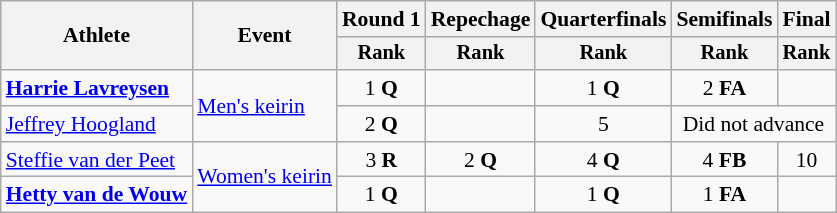<table class=wikitable style=font-size:90%;text-align:center>
<tr>
<th rowspan=2>Athlete</th>
<th rowspan=2>Event</th>
<th>Round 1</th>
<th>Repechage</th>
<th>Quarterfinals</th>
<th>Semifinals</th>
<th>Final</th>
</tr>
<tr style=font-size:95%>
<th>Rank</th>
<th>Rank</th>
<th>Rank</th>
<th>Rank</th>
<th>Rank</th>
</tr>
<tr>
<td align=left><strong><a href='#'>Harrie Lavreysen</a></strong></td>
<td align=left rowspan=2><a href='#'>Men's keirin</a></td>
<td>1 <strong>Q</strong></td>
<td></td>
<td>1 <strong>Q</strong></td>
<td>2 <strong>FA</strong></td>
<td></td>
</tr>
<tr>
<td align=left><a href='#'>Jeffrey Hoogland</a></td>
<td>2 <strong>Q</strong></td>
<td></td>
<td>5</td>
<td colspan=2>Did not advance</td>
</tr>
<tr>
<td align=left><a href='#'>Steffie van der Peet</a></td>
<td align=left rowspan=2><a href='#'>Women's keirin</a></td>
<td>3 <strong>R</strong></td>
<td>2 <strong>Q</strong></td>
<td>4 <strong>Q</strong></td>
<td>4 <strong>FB</strong></td>
<td>10</td>
</tr>
<tr>
<td align=left><strong><a href='#'>Hetty van de Wouw</a></strong></td>
<td>1 <strong>Q</strong></td>
<td></td>
<td>1 <strong>Q</strong></td>
<td>1 <strong>FA</strong></td>
<td></td>
</tr>
</table>
